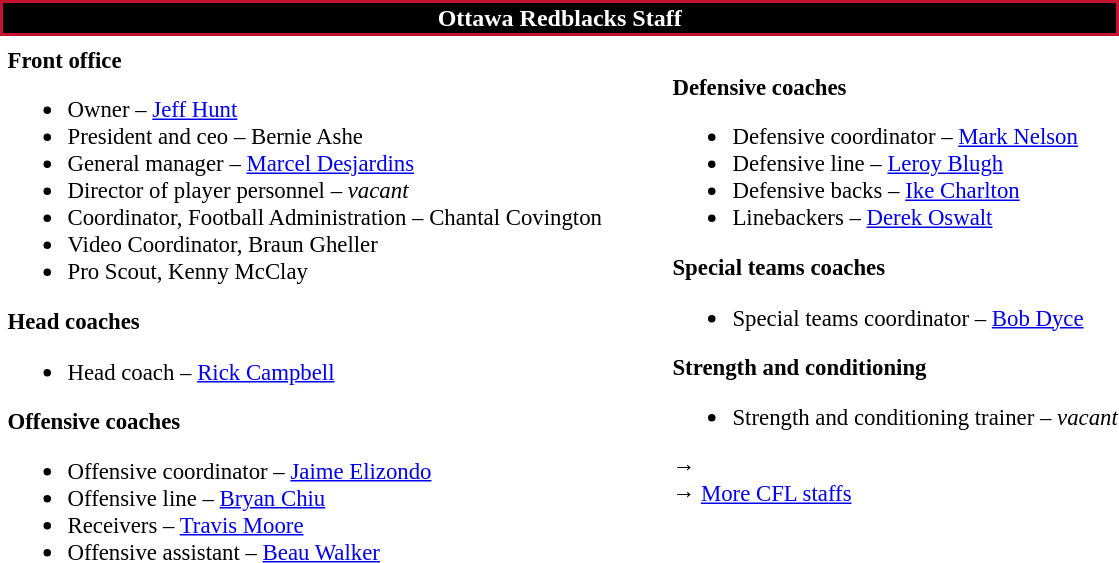<table class="toccolours" style="text-align: left;">
<tr>
<th colspan="7" style="background-color: black; border:2px solid #C51230;color:white;text-align:center;">Ottawa Redblacks Staff</th>
</tr>
<tr>
<td colspan=7 style="text-align:right;"></td>
</tr>
<tr>
<td style="vertical-align:top;"></td>
<td style="font-size: 95%;vertical-align:top;"><strong>Front office</strong><br><ul><li>Owner – <a href='#'>Jeff Hunt</a></li><li>President and ceo – Bernie Ashe</li><li>General manager – <a href='#'>Marcel Desjardins</a></li><li>Director of player personnel – <em>vacant</em></li><li>Coordinator, Football Administration – Chantal Covington</li><li>Video Coordinator, Braun Gheller</li><li>Pro Scout, Kenny McClay</li></ul><strong>Head coaches</strong><ul><li>Head coach – <a href='#'>Rick Campbell</a></li></ul><strong>Offensive coaches</strong><ul><li>Offensive coordinator – <a href='#'>Jaime Elizondo</a></li><li>Offensive line – <a href='#'>Bryan Chiu</a></li><li>Receivers – <a href='#'>Travis Moore</a></li><li>Offensive assistant – <a href='#'>Beau Walker</a></li></ul></td>
<td width="35"> </td>
<td style="vertical-align:top;"></td>
<td style="font-size: 95%;vertical-align:top;"><br><strong>Defensive coaches</strong><ul><li>Defensive coordinator – <a href='#'>Mark Nelson</a></li><li>Defensive line – <a href='#'>Leroy Blugh</a></li><li>Defensive backs – <a href='#'>Ike Charlton</a></li><li>Linebackers – <a href='#'>Derek Oswalt</a></li></ul><strong>Special teams coaches</strong><ul><li>Special teams coordinator – <a href='#'>Bob Dyce</a></li></ul><strong>Strength and conditioning</strong><ul><li>Strength and conditioning trainer – <em>vacant</em></li></ul>→ <span></span><br>
→ <a href='#'>More CFL staffs</a></td>
</tr>
</table>
